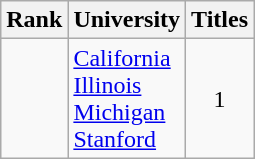<table class="wikitable sortable" style="text-align:center">
<tr>
<th>Rank</th>
<th>University</th>
<th>Titles</th>
</tr>
<tr>
<td></td>
<td align=left><a href='#'>California</a><br><a href='#'>Illinois</a><br><a href='#'>Michigan</a><br><a href='#'>Stanford</a></td>
<td>1</td>
</tr>
</table>
